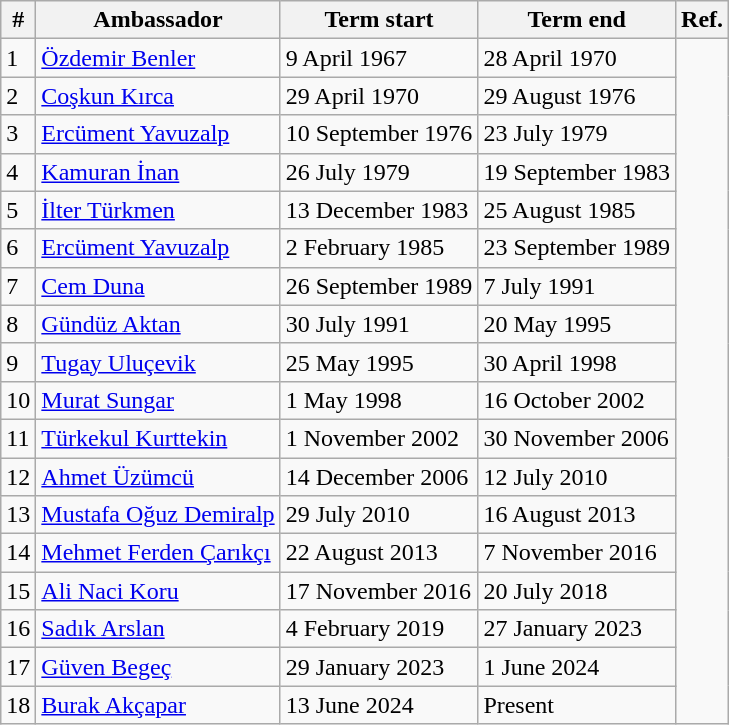<table class="wikitable">
<tr>
<th>#</th>
<th>Ambassador</th>
<th>Term start</th>
<th>Term end</th>
<th>Ref.</th>
</tr>
<tr>
<td>1</td>
<td><a href='#'>Özdemir Benler</a></td>
<td>9 April 1967</td>
<td>28 April 1970</td>
<td rowspan="18"></td>
</tr>
<tr>
<td>2</td>
<td><a href='#'>Coşkun Kırca</a></td>
<td>29 April 1970</td>
<td>29 August 1976</td>
</tr>
<tr>
<td>3</td>
<td><a href='#'>Ercüment Yavuzalp</a></td>
<td>10 September 1976</td>
<td>23 July 1979</td>
</tr>
<tr>
<td>4</td>
<td><a href='#'>Kamuran İnan</a></td>
<td>26 July 1979</td>
<td>19 September 1983</td>
</tr>
<tr>
<td>5</td>
<td><a href='#'>İlter Türkmen</a></td>
<td>13 December 1983</td>
<td>25 August 1985</td>
</tr>
<tr>
<td>6</td>
<td><a href='#'>Ercüment Yavuzalp</a></td>
<td>2 February 1985</td>
<td>23 September 1989</td>
</tr>
<tr>
<td>7</td>
<td><a href='#'>Cem Duna</a></td>
<td>26 September 1989</td>
<td>7 July 1991</td>
</tr>
<tr>
<td>8</td>
<td><a href='#'>Gündüz Aktan</a></td>
<td>30 July 1991</td>
<td>20 May 1995</td>
</tr>
<tr>
<td>9</td>
<td><a href='#'>Tugay Uluçevik</a></td>
<td>25 May 1995</td>
<td>30 April 1998</td>
</tr>
<tr>
<td>10</td>
<td><a href='#'>Murat Sungar</a></td>
<td>1 May 1998</td>
<td>16 October 2002</td>
</tr>
<tr>
<td>11</td>
<td><a href='#'>Türkekul Kurttekin</a></td>
<td>1 November 2002</td>
<td>30 November 2006</td>
</tr>
<tr>
<td>12</td>
<td><a href='#'>Ahmet Üzümcü</a></td>
<td>14 December 2006</td>
<td>12 July 2010</td>
</tr>
<tr>
<td>13</td>
<td><a href='#'>Mustafa Oğuz Demiralp</a></td>
<td>29 July 2010</td>
<td>16 August 2013</td>
</tr>
<tr>
<td>14</td>
<td><a href='#'>Mehmet Ferden Çarıkçı</a></td>
<td>22 August 2013</td>
<td>7 November 2016</td>
</tr>
<tr>
<td>15</td>
<td><a href='#'>Ali Naci Koru</a></td>
<td>17 November 2016</td>
<td>20 July 2018</td>
</tr>
<tr>
<td>16</td>
<td><a href='#'>Sadık Arslan</a></td>
<td>4 February 2019</td>
<td>27 January 2023</td>
</tr>
<tr>
<td>17</td>
<td><a href='#'>Güven Begeç</a></td>
<td>29 January 2023</td>
<td>1 June 2024</td>
</tr>
<tr>
<td>18</td>
<td><a href='#'>Burak Akçapar</a></td>
<td>13 June 2024</td>
<td>Present</td>
</tr>
</table>
